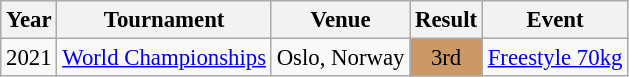<table class="wikitable" style="font-size:95%;">
<tr>
<th>Year</th>
<th>Tournament</th>
<th>Venue</th>
<th>Result</th>
<th>Event</th>
</tr>
<tr>
<td>2021</td>
<td><a href='#'>World Championships</a></td>
<td>Oslo, Norway</td>
<td align="center" bgcolor="cc9966">3rd</td>
<td><a href='#'>Freestyle 70kg</a></td>
</tr>
</table>
